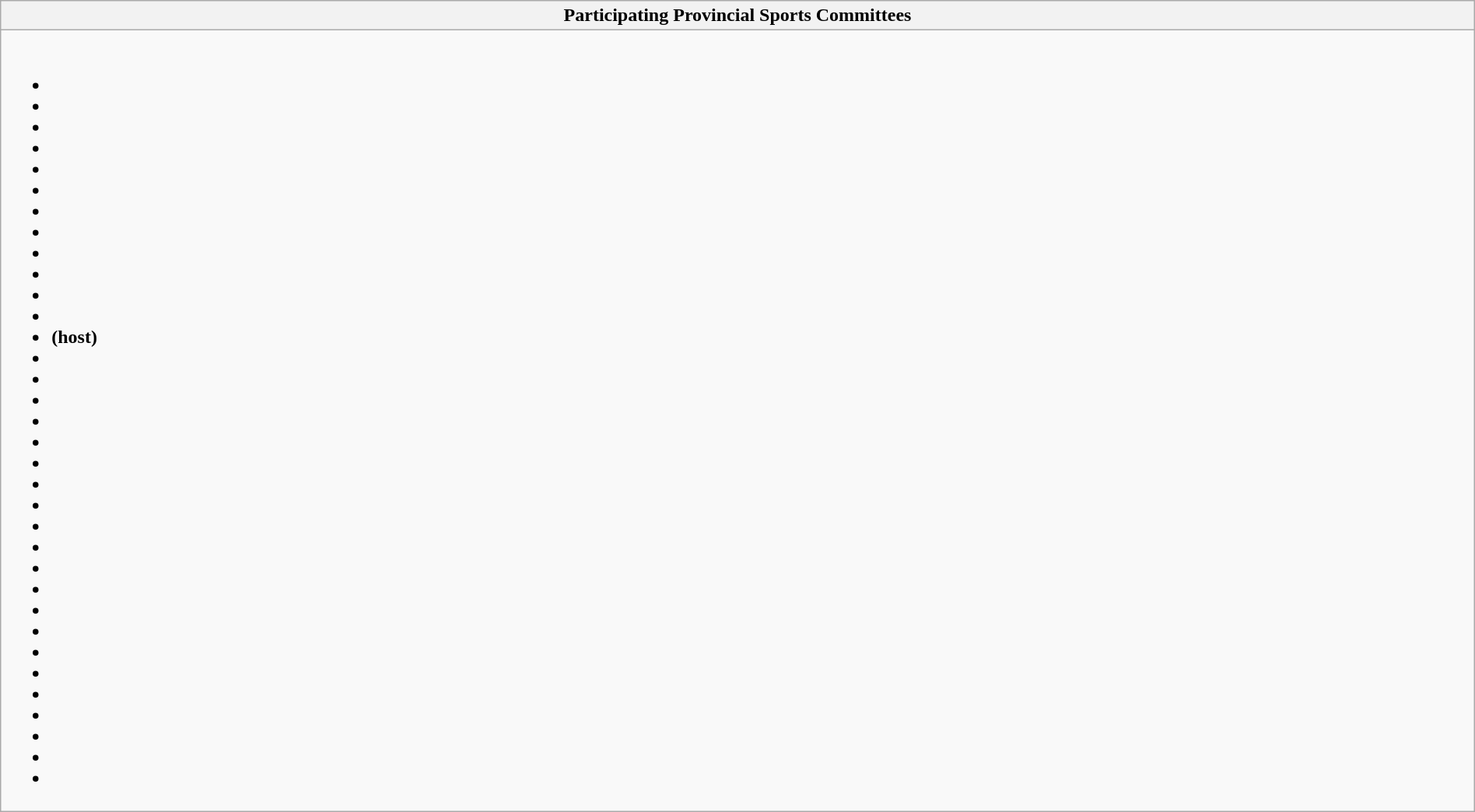<table class="wikitable collapsible" style="width:100%;">
<tr>
<th>Participating Provincial Sports Committees</th>
</tr>
<tr>
<td><br><ul><li></li><li></li><li></li><li></li><li></li><li></li><li></li><li></li><li></li><li></li><li></li><li></li><li> <strong>(host)</strong></li><li></li><li></li><li></li><li></li><li></li><li></li><li></li><li></li><li></li><li></li><li></li><li></li><li></li><li></li><li></li><li></li><li></li><li></li><li></li><li></li><li></li></ul></td>
</tr>
</table>
